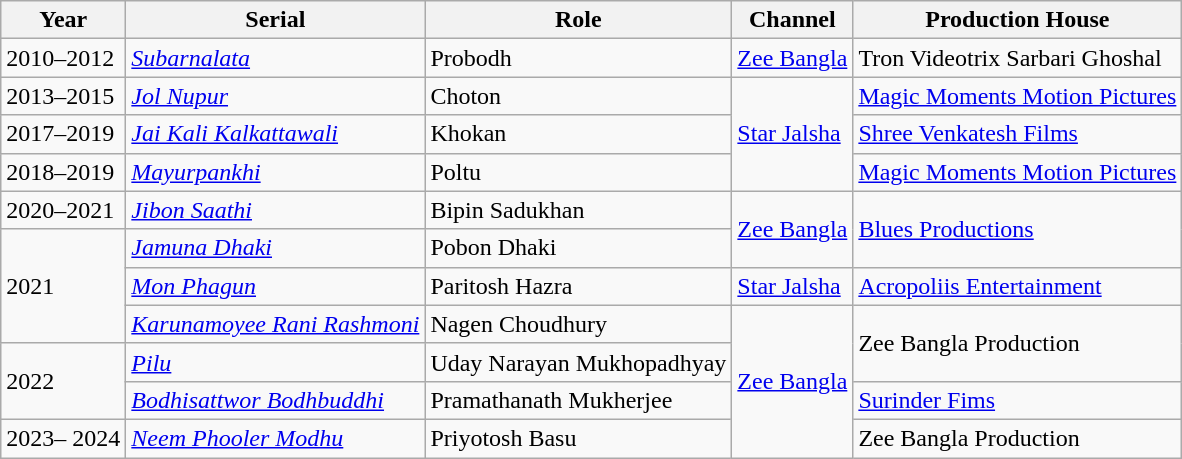<table class="wikitable sortable">
<tr>
<th>Year</th>
<th>Serial</th>
<th>Role</th>
<th>Channel</th>
<th>Production House</th>
</tr>
<tr>
<td>2010–2012</td>
<td><em><a href='#'>Subarnalata</a></em></td>
<td>Probodh</td>
<td><a href='#'>Zee Bangla</a></td>
<td>Tron Videotrix Sarbari Ghoshal</td>
</tr>
<tr>
<td>2013–2015</td>
<td><em><a href='#'>Jol Nupur</a></em></td>
<td>Choton</td>
<td rowspan="3"><a href='#'>Star Jalsha</a></td>
<td><a href='#'>Magic Moments Motion Pictures</a></td>
</tr>
<tr>
<td>2017–2019</td>
<td><em><a href='#'>Jai Kali Kalkattawali</a></em></td>
<td>Khokan</td>
<td><a href='#'>Shree Venkatesh Films</a></td>
</tr>
<tr>
<td>2018–2019</td>
<td><em><a href='#'>Mayurpankhi</a></em></td>
<td>Poltu</td>
<td><a href='#'>Magic Moments Motion Pictures</a></td>
</tr>
<tr>
<td>2020–2021</td>
<td><em><a href='#'>Jibon Saathi</a></em></td>
<td>Bipin Sadukhan</td>
<td rowspan="2"><a href='#'>Zee Bangla</a></td>
<td rowspan="2"><a href='#'>Blues Productions</a></td>
</tr>
<tr>
<td rowspan="3">2021</td>
<td><em><a href='#'>Jamuna Dhaki</a></em></td>
<td>Pobon Dhaki</td>
</tr>
<tr>
<td><em><a href='#'>Mon Phagun</a></em></td>
<td>Paritosh Hazra</td>
<td><a href='#'>Star Jalsha</a></td>
<td><a href='#'>Acropoliis Entertainment</a></td>
</tr>
<tr>
<td><em><a href='#'>Karunamoyee Rani Rashmoni</a></em></td>
<td>Nagen Choudhury</td>
<td rowspan="4"><a href='#'>Zee Bangla</a></td>
<td rowspan="2">Zee Bangla Production</td>
</tr>
<tr>
<td rowspan="2">2022</td>
<td><a href='#'><em>Pilu</em></a></td>
<td>Uday Narayan Mukhopadhyay</td>
</tr>
<tr>
<td><em><a href='#'>Bodhisattwor Bodhbuddhi</a></em></td>
<td>Pramathanath Mukherjee</td>
<td><a href='#'>Surinder Fims</a></td>
</tr>
<tr>
<td>2023– 2024</td>
<td><em><a href='#'>Neem Phooler Modhu</a></em></td>
<td>Priyotosh Basu</td>
<td>Zee Bangla Production</td>
</tr>
</table>
